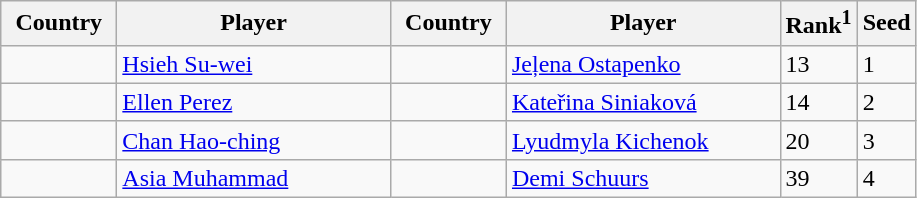<table class="sortable wikitable">
<tr>
<th width="70">Country</th>
<th width="175">Player</th>
<th width="70">Country</th>
<th width="175">Player</th>
<th>Rank<sup>1</sup></th>
<th>Seed</th>
</tr>
<tr>
<td></td>
<td><a href='#'>Hsieh Su-wei</a></td>
<td></td>
<td><a href='#'>Jeļena Ostapenko</a></td>
<td>13</td>
<td>1</td>
</tr>
<tr>
<td></td>
<td><a href='#'>Ellen Perez</a></td>
<td></td>
<td><a href='#'>Kateřina Siniaková</a></td>
<td>14</td>
<td>2</td>
</tr>
<tr>
<td></td>
<td><a href='#'>Chan Hao-ching</a></td>
<td></td>
<td><a href='#'>Lyudmyla Kichenok</a></td>
<td>20</td>
<td>3</td>
</tr>
<tr>
<td></td>
<td><a href='#'>Asia Muhammad</a></td>
<td></td>
<td><a href='#'>Demi Schuurs</a></td>
<td>39</td>
<td>4</td>
</tr>
</table>
